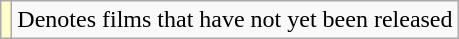<table class="wikitable sortable">
<tr>
<td style="background:#FFFFCC;"></td>
<td>Denotes films that have not yet been released</td>
</tr>
</table>
